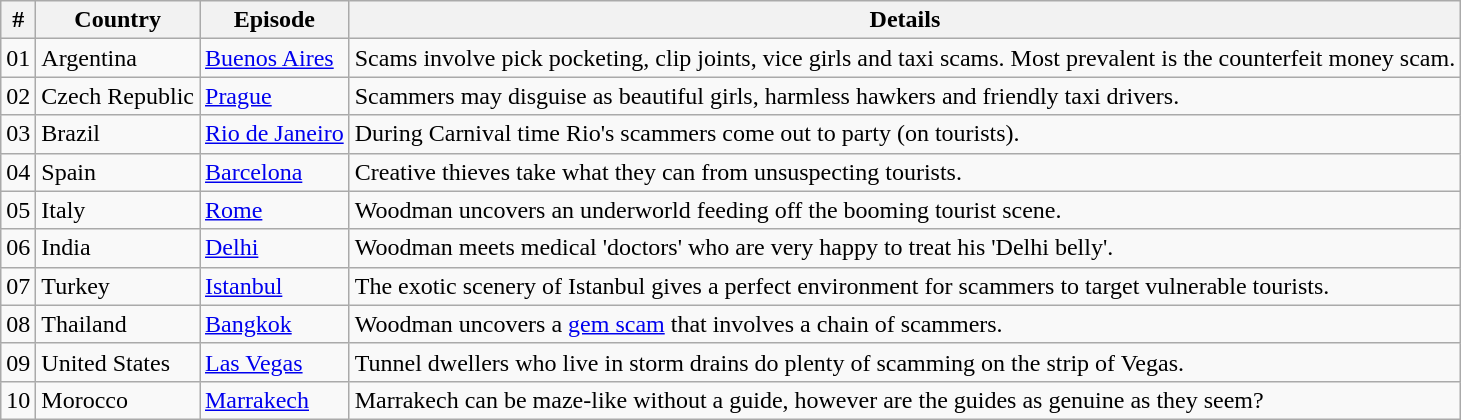<table class="wikitable sortable">
<tr>
<th>#</th>
<th>Country</th>
<th>Episode</th>
<th>Details</th>
</tr>
<tr>
<td>01</td>
<td>Argentina</td>
<td><a href='#'>Buenos Aires</a></td>
<td>Scams involve pick pocketing, clip joints, vice girls and taxi scams. Most prevalent is the counterfeit money scam.</td>
</tr>
<tr>
<td>02</td>
<td>Czech Republic</td>
<td><a href='#'>Prague</a></td>
<td>Scammers may disguise as beautiful girls, harmless hawkers and friendly taxi drivers.</td>
</tr>
<tr>
<td>03</td>
<td>Brazil</td>
<td><a href='#'>Rio de Janeiro</a></td>
<td>During Carnival time Rio's scammers come out to party (on tourists).</td>
</tr>
<tr>
<td>04</td>
<td>Spain</td>
<td><a href='#'>Barcelona</a></td>
<td>Creative thieves take what they can from unsuspecting tourists.</td>
</tr>
<tr>
<td>05</td>
<td>Italy</td>
<td><a href='#'>Rome</a></td>
<td>Woodman uncovers an underworld feeding off the booming tourist scene.</td>
</tr>
<tr>
<td>06</td>
<td>India</td>
<td><a href='#'>Delhi</a></td>
<td>Woodman meets medical 'doctors' who are very happy to treat his 'Delhi belly'.</td>
</tr>
<tr>
<td>07</td>
<td>Turkey</td>
<td><a href='#'>Istanbul</a></td>
<td>The exotic scenery of Istanbul gives a perfect environment for scammers to target vulnerable tourists.</td>
</tr>
<tr>
<td>08</td>
<td>Thailand</td>
<td><a href='#'>Bangkok</a></td>
<td>Woodman uncovers a <a href='#'>gem scam</a> that involves a chain of scammers.</td>
</tr>
<tr>
<td>09</td>
<td>United States</td>
<td><a href='#'>Las Vegas</a></td>
<td>Tunnel dwellers who live in storm drains do plenty of scamming on the strip of Vegas.</td>
</tr>
<tr>
<td>10</td>
<td>Morocco</td>
<td><a href='#'>Marrakech</a></td>
<td>Marrakech can be maze-like without a guide, however are the guides as genuine as they seem?</td>
</tr>
</table>
